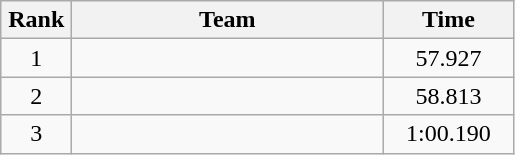<table class=wikitable style="text-align:center">
<tr>
<th width=40>Rank</th>
<th width=200>Team</th>
<th width=80>Time</th>
</tr>
<tr>
<td>1</td>
<td align=left></td>
<td>57.927</td>
</tr>
<tr>
<td>2</td>
<td align=left></td>
<td>58.813</td>
</tr>
<tr>
<td>3</td>
<td align=left></td>
<td>1:00.190</td>
</tr>
</table>
